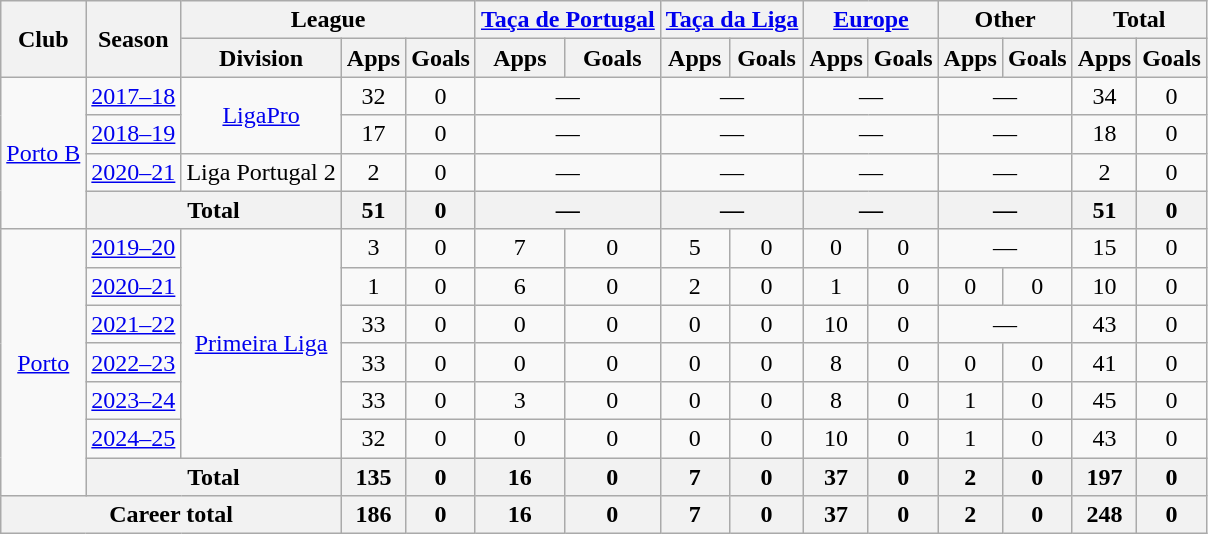<table class="wikitable" style="text-align:center">
<tr>
<th rowspan="2">Club</th>
<th rowspan="2">Season</th>
<th colspan="3">League</th>
<th colspan="2"><a href='#'>Taça de Portugal</a></th>
<th colspan="2"><a href='#'>Taça da Liga</a></th>
<th colspan="2"><a href='#'>Europe</a></th>
<th colspan="2">Other</th>
<th colspan="2">Total</th>
</tr>
<tr>
<th>Division</th>
<th>Apps</th>
<th>Goals</th>
<th>Apps</th>
<th>Goals</th>
<th>Apps</th>
<th>Goals</th>
<th>Apps</th>
<th>Goals</th>
<th>Apps</th>
<th>Goals</th>
<th>Apps</th>
<th>Goals</th>
</tr>
<tr>
<td rowspan="4"><a href='#'>Porto B</a></td>
<td><a href='#'>2017–18</a></td>
<td rowspan="2"><a href='#'>LigaPro</a></td>
<td>32</td>
<td>0</td>
<td colspan="2">—</td>
<td colspan="2">—</td>
<td colspan="2">—</td>
<td colspan="2">—</td>
<td>34</td>
<td>0</td>
</tr>
<tr>
<td><a href='#'>2018–19</a></td>
<td>17</td>
<td>0</td>
<td colspan="2">—</td>
<td colspan="2">—</td>
<td colspan="2">—</td>
<td colspan="2">—</td>
<td>18</td>
<td>0</td>
</tr>
<tr>
<td><a href='#'>2020–21</a></td>
<td>Liga Portugal 2</td>
<td>2</td>
<td>0</td>
<td colspan="2">—</td>
<td colspan="2">—</td>
<td colspan="2">—</td>
<td colspan="2">—</td>
<td>2</td>
<td>0</td>
</tr>
<tr>
<th colspan="2">Total</th>
<th>51</th>
<th>0</th>
<th colspan="2">—</th>
<th colspan="2">—</th>
<th colspan="2">—</th>
<th colspan="2">—</th>
<th>51</th>
<th>0</th>
</tr>
<tr>
<td rowspan="7"><a href='#'>Porto</a></td>
<td><a href='#'>2019–20</a></td>
<td rowspan="6"><a href='#'>Primeira Liga</a></td>
<td>3</td>
<td>0</td>
<td>7</td>
<td>0</td>
<td>5</td>
<td>0</td>
<td>0</td>
<td>0</td>
<td colspan="2">—</td>
<td>15</td>
<td>0</td>
</tr>
<tr>
<td><a href='#'>2020–21</a></td>
<td>1</td>
<td>0</td>
<td>6</td>
<td>0</td>
<td>2</td>
<td>0</td>
<td>1</td>
<td>0</td>
<td>0</td>
<td>0</td>
<td>10</td>
<td>0</td>
</tr>
<tr>
<td><a href='#'>2021–22</a></td>
<td>33</td>
<td>0</td>
<td>0</td>
<td>0</td>
<td>0</td>
<td>0</td>
<td>10</td>
<td>0</td>
<td colspan="2">—</td>
<td>43</td>
<td>0</td>
</tr>
<tr>
<td><a href='#'>2022–23</a></td>
<td>33</td>
<td>0</td>
<td>0</td>
<td>0</td>
<td>0</td>
<td>0</td>
<td>8</td>
<td>0</td>
<td>0</td>
<td>0</td>
<td>41</td>
<td>0</td>
</tr>
<tr>
<td><a href='#'>2023–24</a></td>
<td>33</td>
<td>0</td>
<td>3</td>
<td>0</td>
<td>0</td>
<td>0</td>
<td>8</td>
<td>0</td>
<td>1</td>
<td>0</td>
<td>45</td>
<td>0</td>
</tr>
<tr>
<td><a href='#'>2024–25</a></td>
<td>32</td>
<td>0</td>
<td>0</td>
<td>0</td>
<td>0</td>
<td>0</td>
<td>10</td>
<td>0</td>
<td>1</td>
<td>0</td>
<td>43</td>
<td>0</td>
</tr>
<tr>
<th colspan="2">Total</th>
<th>135</th>
<th>0</th>
<th>16</th>
<th>0</th>
<th>7</th>
<th>0</th>
<th>37</th>
<th>0</th>
<th>2</th>
<th>0</th>
<th>197</th>
<th>0</th>
</tr>
<tr>
<th colspan="3">Career total</th>
<th>186</th>
<th>0</th>
<th>16</th>
<th>0</th>
<th>7</th>
<th>0</th>
<th>37</th>
<th>0</th>
<th>2</th>
<th>0</th>
<th>248</th>
<th>0</th>
</tr>
</table>
